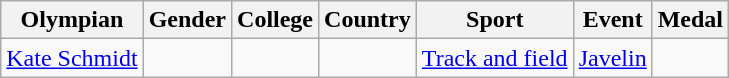<table class="wikitable">
<tr>
<th>Olympian</th>
<th>Gender</th>
<th>College</th>
<th>Country</th>
<th>Sport</th>
<th>Event</th>
<th>Medal</th>
</tr>
<tr>
<td><a href='#'>Kate Schmidt</a></td>
<td></td>
<td></td>
<td></td>
<td><a href='#'>Track and field</a></td>
<td><a href='#'>Javelin</a></td>
<td></td>
</tr>
</table>
